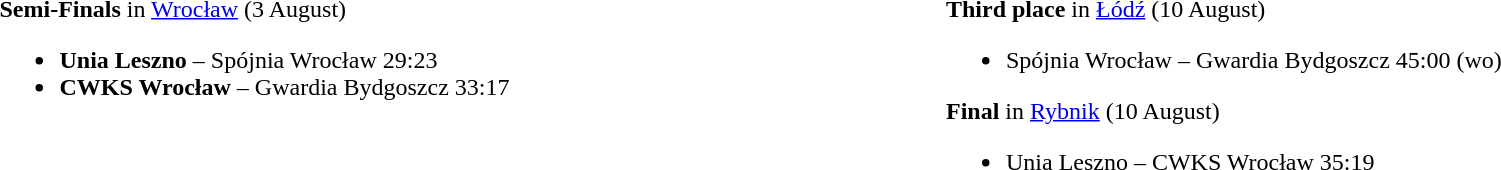<table width=100%>
<tr>
<td width=50% valign=top><br><strong>Semi-Finals</strong> in <a href='#'>Wrocław</a> (3 August)<ul><li><strong>Unia Leszno</strong> – Spójnia Wrocław 29:23</li><li><strong>CWKS Wrocław</strong> – Gwardia Bydgoszcz 33:17</li></ul></td>
<td width=50% valign=top><br><strong>Third place</strong> in <a href='#'>Łódź</a> (10 August)<ul><li>Spójnia Wrocław – Gwardia Bydgoszcz 45:00 (wo)</li></ul><strong>Final</strong> in <a href='#'>Rybnik</a> (10 August)<ul><li>Unia Leszno – CWKS Wrocław 35:19</li></ul></td>
</tr>
</table>
